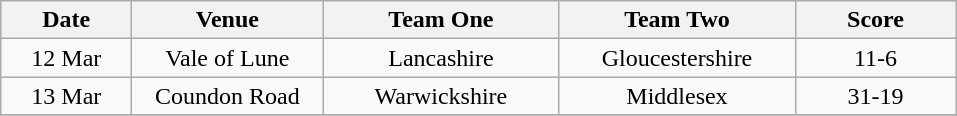<table class="wikitable" style="text-align: center">
<tr>
<th width=80>Date</th>
<th width=120>Venue</th>
<th width=150>Team One</th>
<th width=150>Team Two</th>
<th width=100>Score</th>
</tr>
<tr>
<td>12 Mar</td>
<td>Vale of Lune</td>
<td>Lancashire</td>
<td>Gloucestershire</td>
<td>11-6</td>
</tr>
<tr>
<td>13 Mar</td>
<td>Coundon Road</td>
<td>Warwickshire</td>
<td>Middlesex</td>
<td>31-19</td>
</tr>
<tr>
</tr>
</table>
